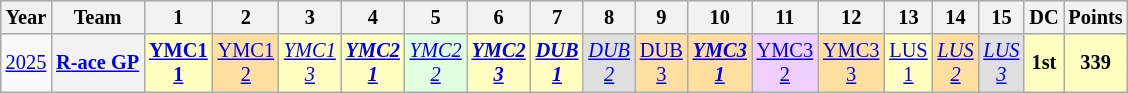<table class="wikitable" style="text-align:center; font-size:85%">
<tr>
<th>Year</th>
<th>Team</th>
<th>1</th>
<th>2</th>
<th>3</th>
<th>4</th>
<th>5</th>
<th>6</th>
<th>7</th>
<th>8</th>
<th>9</th>
<th>10</th>
<th>11</th>
<th>12</th>
<th>13</th>
<th>14</th>
<th>15</th>
<th>DC</th>
<th>Points</th>
</tr>
<tr>
<td><a href='#'>2025</a></td>
<th nowrap><a href='#'>R-ace GP</a></th>
<td style="background:#FFFFBF"><strong><a href='#'>YMC1<br>1</a></strong><br></td>
<td style="background:#ffdf9f"><a href='#'>YMC1<br>2</a><br></td>
<td style="background:#FFFFBF"><em><a href='#'>YMC1<br>3</a></em><br></td>
<td style="background:#FFFFBF"><strong><em><a href='#'>YMC2<br>1</a></em></strong><br></td>
<td style="background:#DFFFDF"><em><a href='#'>YMC2<br>2</a></em><br></td>
<td style="background:#FFFFBF"><strong><em><a href='#'>YMC2<br>3</a></em></strong><br></td>
<td style="background:#FFFFBF"><strong><em><a href='#'>DUB<br>1</a></em></strong><br></td>
<td style="background:#dfdfdf"><em><a href='#'>DUB<br>2</a></em><br></td>
<td style="background:#ffdf9f"><a href='#'>DUB<br>3</a><br></td>
<td style="background:#ffdf9f"><strong><em><a href='#'>YMC3<br>1</a></em></strong><br></td>
<td style="background:#efcfff"><a href='#'>YMC3<br>2</a><br></td>
<td style="background:#ffdf9f"><a href='#'>YMC3<br>3</a><br></td>
<td style="background:#FFFFBF"><a href='#'>LUS<br>1</a><br></td>
<td style="background:#ffdf9f"><em><a href='#'>LUS<br>2</a></em><br></td>
<td style="background:#dfdfdf"><em><a href='#'>LUS<br>3</a></em><br></td>
<th style="background:#FFFFBF">1st</th>
<th style="background:#FFFFBF">339</th>
</tr>
</table>
